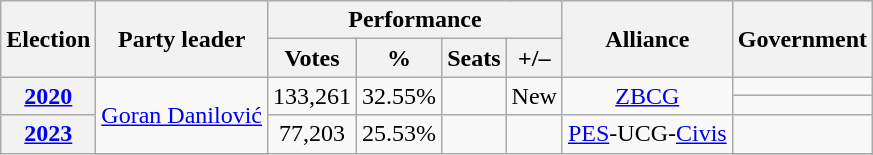<table class="wikitable" style="text-align:center">
<tr>
<th rowspan="2"><strong>Election</strong></th>
<th rowspan="2">Party leader</th>
<th colspan="4" scope="col">Performance</th>
<th rowspan="2">Alliance</th>
<th rowspan="2">Government</th>
</tr>
<tr>
<th>Votes</th>
<th>%</th>
<th>Seats</th>
<th>+/–</th>
</tr>
<tr>
<th rowspan="2"><a href='#'>2020</a></th>
<td rowspan="3"><a href='#'>Goran Danilović</a></td>
<td rowspan="2">133,261</td>
<td rowspan="2">32.55%</td>
<td rowspan="2"></td>
<td rowspan="2">New</td>
<td rowspan="2"><a href='#'>ZBCG</a></td>
<td> </td>
</tr>
<tr>
<td> </td>
</tr>
<tr>
<th rowspan="2"><a href='#'>2023</a></th>
<td rowspan="2">77,203</td>
<td rowspan="2">25.53%</td>
<td rowspan="2"></td>
<td rowspan="2"></td>
<td rowspan="2"><a href='#'>PES</a>-UCG-<a href='#'>Civis</a></td>
<td></td>
</tr>
<tr>
</tr>
</table>
